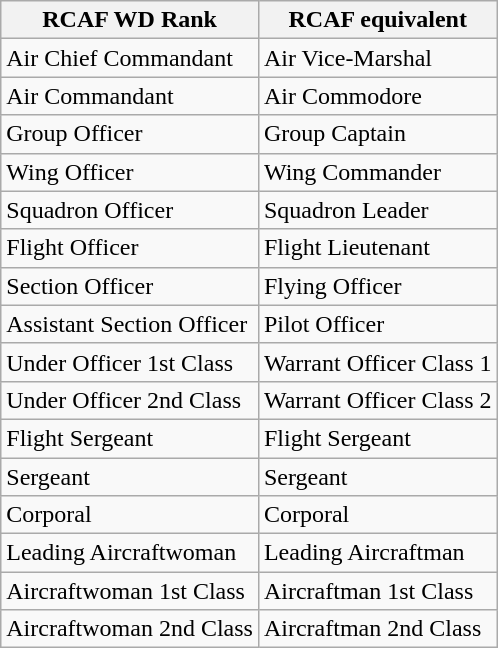<table class="wikitable">
<tr>
<th>RCAF WD Rank</th>
<th>RCAF equivalent</th>
</tr>
<tr>
<td>Air Chief Commandant</td>
<td>Air Vice-Marshal</td>
</tr>
<tr>
<td>Air Commandant</td>
<td>Air Commodore</td>
</tr>
<tr>
<td>Group Officer</td>
<td>Group Captain</td>
</tr>
<tr>
<td>Wing Officer</td>
<td>Wing Commander</td>
</tr>
<tr>
<td>Squadron Officer</td>
<td>Squadron Leader</td>
</tr>
<tr>
<td>Flight Officer</td>
<td>Flight Lieutenant</td>
</tr>
<tr>
<td>Section Officer</td>
<td>Flying Officer</td>
</tr>
<tr>
<td>Assistant Section Officer</td>
<td>Pilot Officer</td>
</tr>
<tr>
<td>Under Officer 1st Class</td>
<td>Warrant Officer Class 1</td>
</tr>
<tr>
<td>Under Officer 2nd Class</td>
<td>Warrant Officer Class 2</td>
</tr>
<tr>
<td>Flight Sergeant</td>
<td>Flight Sergeant</td>
</tr>
<tr>
<td>Sergeant</td>
<td>Sergeant</td>
</tr>
<tr>
<td>Corporal</td>
<td>Corporal</td>
</tr>
<tr>
<td>Leading Aircraftwoman</td>
<td>Leading Aircraftman</td>
</tr>
<tr>
<td>Aircraftwoman 1st Class</td>
<td>Aircraftman 1st Class</td>
</tr>
<tr>
<td>Aircraftwoman 2nd Class</td>
<td>Aircraftman 2nd Class</td>
</tr>
</table>
